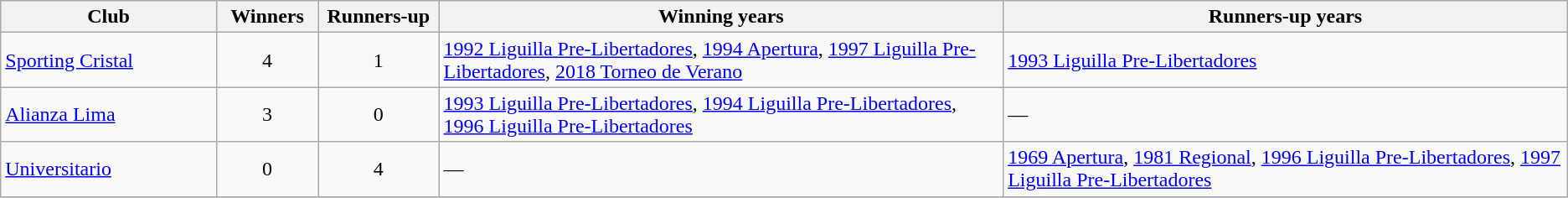<table class="wikitable sortable">
<tr>
<th scope=col width=200>Club</th>
<th scope=col width=80>Winners</th>
<th scope=col width=100>Runners-up</th>
<th scope=col class="unsortable" width=600>Winning years</th>
<th scope=col class="unsortable" width=600>Runners-up years</th>
</tr>
<tr>
<td><a href='#'>Sporting Cristal</a></td>
<td align=center>4</td>
<td align=center>1</td>
<td><a href='#'>1992 Liguilla Pre-Libertadores</a>, <a href='#'>1994 Apertura</a>, <a href='#'>1997 Liguilla Pre-Libertadores</a>, <a href='#'>2018 Torneo de Verano</a></td>
<td><a href='#'>1993 Liguilla Pre-Libertadores</a></td>
</tr>
<tr>
<td><a href='#'>Alianza Lima</a></td>
<td align=center>3</td>
<td align=center>0</td>
<td><a href='#'>1993 Liguilla Pre-Libertadores</a>, <a href='#'>1994 Liguilla Pre-Libertadores</a>, <a href='#'>1996 Liguilla Pre-Libertadores</a></td>
<td>—</td>
</tr>
<tr>
<td><a href='#'>Universitario</a></td>
<td align=center>0</td>
<td align=center>4</td>
<td>—</td>
<td><a href='#'>1969 Apertura</a>,  <a href='#'>1981 Regional</a>,  <a href='#'>1996 Liguilla Pre-Libertadores</a>, <a href='#'>1997 Liguilla Pre-Libertadores</a></td>
</tr>
<tr>
</tr>
</table>
